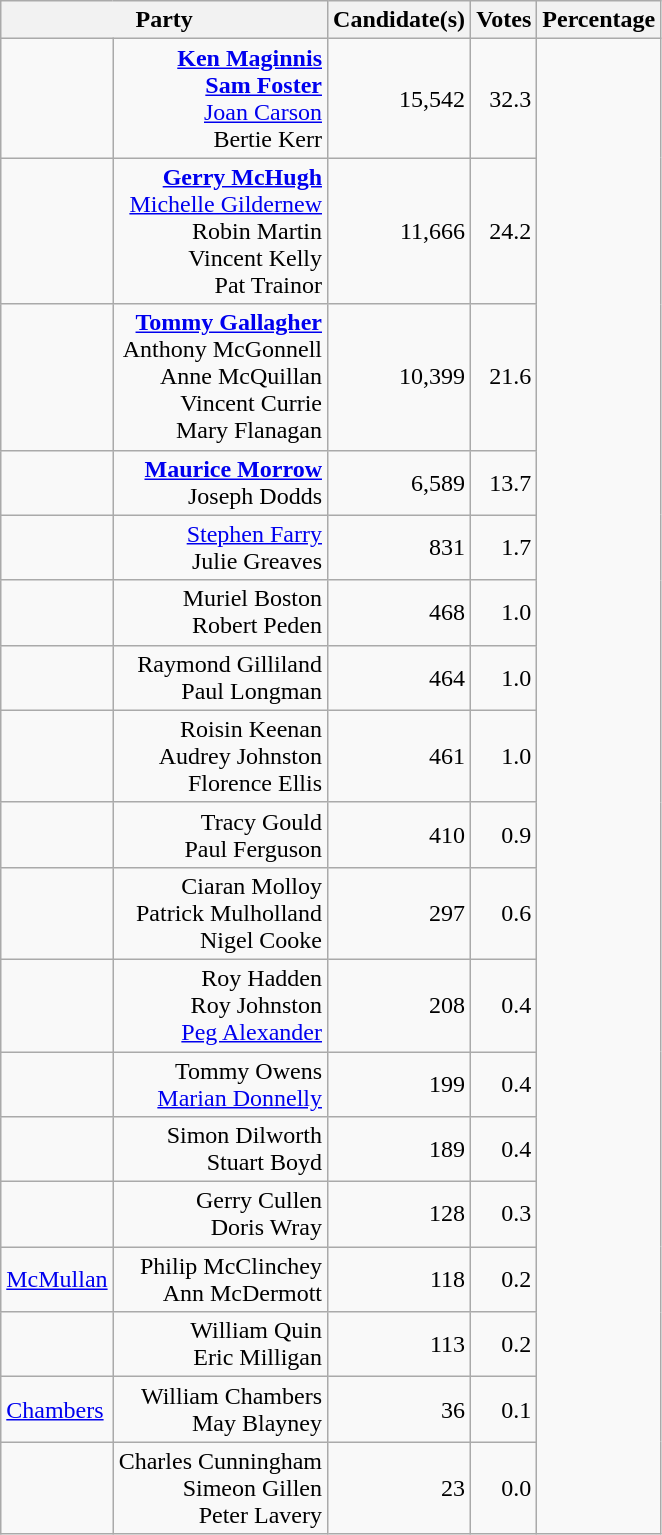<table class="wikitable">
<tr>
<th colspan="2" rowspan="1" align="center" valign="top">Party</th>
<th valign="top">Candidate(s)</th>
<th valign="top">Votes</th>
<th valign="top">Percentage</th>
</tr>
<tr>
<td></td>
<td align="right"><strong><a href='#'>Ken Maginnis</a></strong><br><strong><a href='#'>Sam Foster</a></strong><br><a href='#'>Joan Carson</a><br>Bertie Kerr</td>
<td align="right">15,542</td>
<td align="right">32.3</td>
</tr>
<tr>
<td></td>
<td align="right"><strong><a href='#'>Gerry McHugh</a></strong><br><a href='#'>Michelle Gildernew</a><br>Robin Martin<br>Vincent Kelly<br>Pat Trainor</td>
<td align="right">11,666</td>
<td align="right">24.2</td>
</tr>
<tr>
<td></td>
<td align="right"><strong><a href='#'>Tommy Gallagher</a></strong><br>Anthony McGonnell<br>Anne McQuillan<br>Vincent Currie<br>Mary Flanagan</td>
<td align="right">10,399</td>
<td align="right">21.6</td>
</tr>
<tr>
<td></td>
<td align="right"><strong><a href='#'>Maurice Morrow</a></strong><br>Joseph Dodds</td>
<td align="right">6,589</td>
<td align="right">13.7</td>
</tr>
<tr>
<td></td>
<td align="right"><a href='#'>Stephen Farry</a><br>Julie Greaves</td>
<td align="right">831</td>
<td align="right">1.7</td>
</tr>
<tr>
<td></td>
<td align="right">Muriel Boston<br>Robert Peden</td>
<td align="right">468</td>
<td align="right">1.0</td>
</tr>
<tr>
<td></td>
<td align="right">Raymond Gilliland<br>Paul Longman</td>
<td align="right">464</td>
<td align="right">1.0</td>
</tr>
<tr>
<td></td>
<td align="right">Roisin Keenan<br>Audrey Johnston<br>Florence Ellis</td>
<td align="right">461</td>
<td align="right">1.0</td>
</tr>
<tr>
<td></td>
<td align="right">Tracy Gould<br>Paul Ferguson</td>
<td align="right">410</td>
<td align="right">0.9</td>
</tr>
<tr>
<td></td>
<td align="right">Ciaran Molloy<br>Patrick Mulholland<br>Nigel Cooke</td>
<td align="right">297</td>
<td align="right">0.6</td>
</tr>
<tr>
<td></td>
<td align="right">Roy Hadden<br>Roy Johnston<br><a href='#'>Peg Alexander</a></td>
<td align="right">208</td>
<td align="right">0.4</td>
</tr>
<tr>
<td></td>
<td align="right">Tommy Owens<br><a href='#'>Marian Donnelly</a></td>
<td align="right">199</td>
<td align="right">0.4</td>
</tr>
<tr>
<td></td>
<td align="right">Simon Dilworth<br>Stuart Boyd</td>
<td align="right">189</td>
<td align="right">0.4</td>
</tr>
<tr>
<td></td>
<td align="right">Gerry Cullen<br>Doris Wray</td>
<td align="right">128</td>
<td align="right">0.3</td>
</tr>
<tr>
<td> <a href='#'>McMullan</a></td>
<td align="right">Philip McClinchey<br>Ann McDermott</td>
<td align="right">118</td>
<td align="right">0.2</td>
</tr>
<tr>
<td></td>
<td align="right">William Quin<br>Eric Milligan</td>
<td align="right">113</td>
<td align="right">0.2</td>
</tr>
<tr>
<td> <a href='#'>Chambers</a></td>
<td align="right">William Chambers<br>May Blayney</td>
<td align="right">36</td>
<td align="right">0.1</td>
</tr>
<tr>
<td></td>
<td align="right">Charles Cunningham<br>Simeon Gillen<br>Peter Lavery</td>
<td align="right">23</td>
<td align="right">0.0</td>
</tr>
</table>
